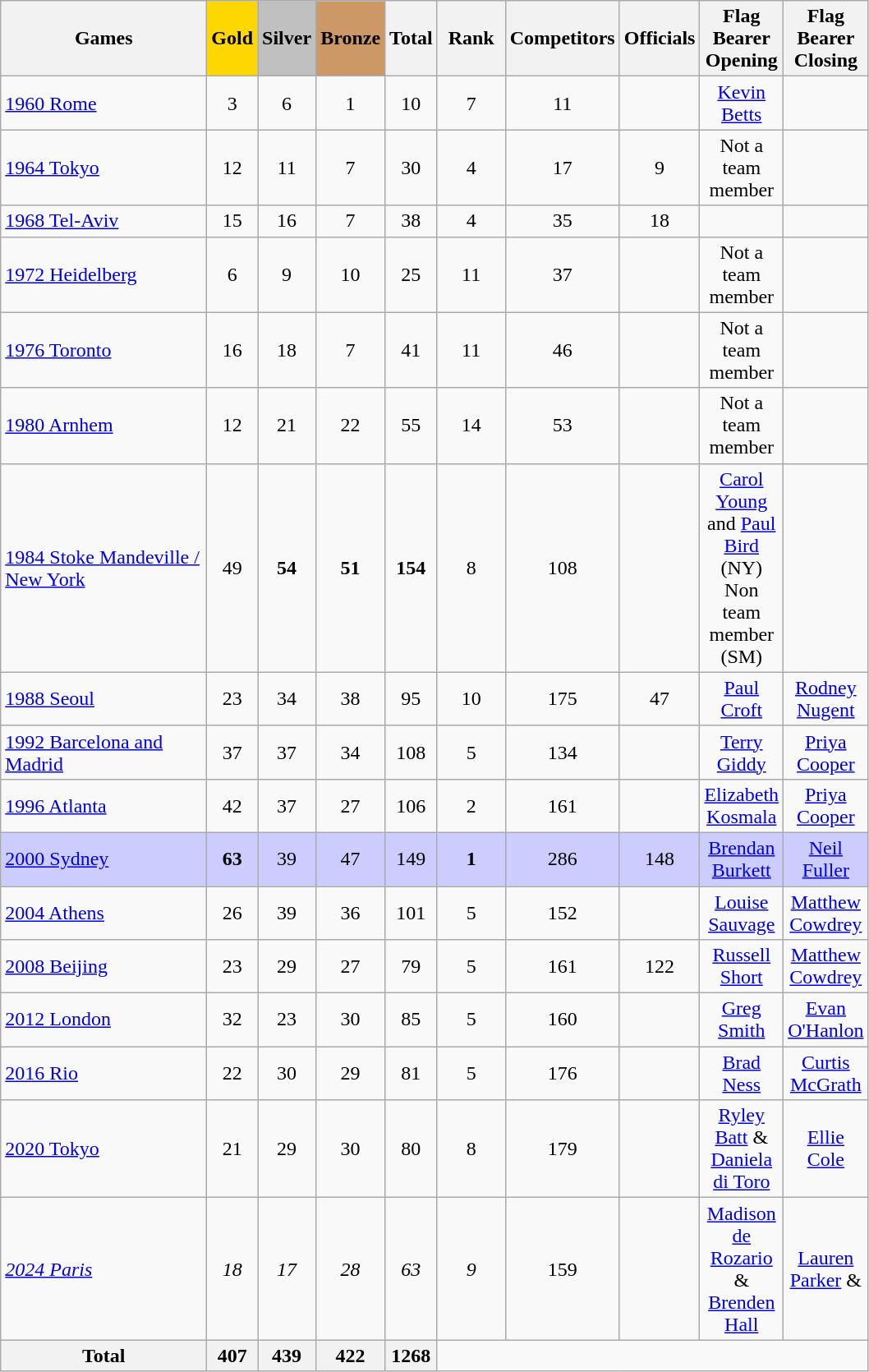<table class="wikitable sortable plainrowheaders" border="1" style="text-align:center;">
<tr>
<th scope="col" style="width:10em;">Games</th>
<th scope="col" style="background-color:gold; font-weight:bold;">Gold</th>
<th scope="col" style="background-color:silver; font-weight:bold;">Silver</th>
<th scope="col" style="background-color:#cc9966; font-weight:bold;">Bronze</th>
<th scope="col">Total</th>
<th style="width:3em; font-weight:bold;">Rank</th>
<th style="width:3em; font-weight:bold;">Competitors</th>
<th style="width:3em; font-weight:bold;">Officials</th>
<th style="width:3em; font-weight:bold;">Flag Bearer Opening</th>
<th style="width:3em; font-weight:bold;">Flag Bearer Closing</th>
</tr>
<tr>
<td align=left><a href='#'>1960 Rome</a></td>
<td>3</td>
<td>6</td>
<td>1</td>
<td>10</td>
<td>7</td>
<td>11</td>
<td></td>
<td><a href='#'>Kevin Betts</a></td>
<td></td>
</tr>
<tr>
<td align=left><a href='#'>1964 Tokyo</a></td>
<td>12</td>
<td>11</td>
<td>7</td>
<td>30</td>
<td>4</td>
<td>17</td>
<td>9</td>
<td>Not a team member</td>
<td></td>
</tr>
<tr>
<td align=left><a href='#'>1968 Tel-Aviv</a></td>
<td>15</td>
<td>16</td>
<td>7</td>
<td>38</td>
<td>4</td>
<td>35</td>
<td>18</td>
<td></td>
<td></td>
</tr>
<tr>
<td align=left><a href='#'>1972 Heidelberg</a></td>
<td>6</td>
<td>9</td>
<td>10</td>
<td>25</td>
<td>11</td>
<td>37</td>
<td></td>
<td>Not a team member</td>
<td></td>
</tr>
<tr>
<td align=left><a href='#'>1976 Toronto</a></td>
<td>16</td>
<td>18</td>
<td>7</td>
<td>41</td>
<td>11</td>
<td>46</td>
<td></td>
<td>Not a team member</td>
<td></td>
</tr>
<tr>
<td align=left><a href='#'>1980 Arnhem</a></td>
<td>12</td>
<td>21</td>
<td>22</td>
<td>55</td>
<td>14</td>
<td>53</td>
<td></td>
<td>Not a team member</td>
<td></td>
</tr>
<tr>
<td align=left><a href='#'>1984 Stoke Mandeville / <br> New York</a></td>
<td>49</td>
<td><strong>54</strong></td>
<td><strong>51</strong></td>
<td><strong>154</strong></td>
<td>8</td>
<td>108</td>
<td></td>
<td><a href='#'>Carol Young</a> and <a href='#'>Paul Bird</a> (NY)<br>Non team member (SM)</td>
<td></td>
</tr>
<tr>
<td align=left><a href='#'>1988 Seoul</a></td>
<td>23</td>
<td>34</td>
<td>38</td>
<td>95</td>
<td>10</td>
<td>175</td>
<td>47</td>
<td><a href='#'>Paul Croft</a></td>
<td><a href='#'>Rodney Nugent</a></td>
</tr>
<tr>
<td align=left><a href='#'>1992 Barcelona and Madrid</a></td>
<td>37</td>
<td>37</td>
<td>34</td>
<td>108</td>
<td>5</td>
<td>134</td>
<td></td>
<td><a href='#'>Terry Giddy</a></td>
<td><a href='#'>Priya Cooper</a></td>
</tr>
<tr>
<td align=left><a href='#'>1996 Atlanta</a></td>
<td>42</td>
<td>37</td>
<td>27</td>
<td>106</td>
<td>2</td>
<td>161</td>
<td></td>
<td><a href='#'>Elizabeth Kosmala</a></td>
<td><a href='#'>Priya Cooper</a></td>
</tr>
<tr bgcolor=ccccff>
<td align=left><a href='#'>2000 Sydney</a></td>
<td><strong>63 </strong></td>
<td>39</td>
<td>47</td>
<td>149</td>
<td><strong>1</strong></td>
<td>286</td>
<td>148</td>
<td><a href='#'>Brendan Burkett</a></td>
<td><a href='#'>Neil Fuller</a></td>
</tr>
<tr>
<td align=left><a href='#'>2004 Athens</a></td>
<td>26</td>
<td>39</td>
<td>36</td>
<td>101</td>
<td>5</td>
<td>152</td>
<td></td>
<td><a href='#'>Louise Sauvage</a></td>
<td><a href='#'>Matthew Cowdrey</a></td>
</tr>
<tr>
<td align=left><a href='#'>2008 Beijing</a></td>
<td>23</td>
<td>29</td>
<td>27</td>
<td>79</td>
<td>5</td>
<td>161</td>
<td>122</td>
<td><a href='#'>Russell Short</a></td>
<td><a href='#'>Matthew Cowdrey</a></td>
</tr>
<tr>
<td align=left><a href='#'>2012 London</a></td>
<td>32</td>
<td>23</td>
<td>30</td>
<td>85</td>
<td>5</td>
<td>160</td>
<td></td>
<td><a href='#'>Greg Smith</a></td>
<td><a href='#'>Evan O'Hanlon</a></td>
</tr>
<tr>
<td align=left><a href='#'>2016 Rio</a></td>
<td>22</td>
<td>30</td>
<td>29</td>
<td>81</td>
<td>5</td>
<td>176</td>
<td></td>
<td><a href='#'>Brad Ness</a></td>
<td><a href='#'>Curtis McGrath</a></td>
</tr>
<tr>
<td align=left><a href='#'>2020 Tokyo</a></td>
<td>21</td>
<td>29</td>
<td>30</td>
<td>80</td>
<td>8</td>
<td>179</td>
<td></td>
<td><a href='#'>Ryley Batt</a> & <br><a href='#'>Daniela di Toro</a></td>
<td><a href='#'>Ellie Cole</a></td>
</tr>
<tr>
<td align=left><em><a href='#'>2024 Paris</a></em></td>
<td><em>18</em></td>
<td><em>17</em></td>
<td><em>28</em></td>
<td><em>63</em></td>
<td><em>9</em></td>
<td>159</td>
<td></td>
<td><a href='#'>Madison de Rozario</a> & <a href='#'>Brenden Hall</a></td>
<td><a href='#'>Lauren Parker</a> & </td>
</tr>
<tr class="sortbottom" align=center>
<th>Total</th>
<th>407</th>
<th>439</th>
<th>422</th>
<th>1268</th>
</tr>
</table>
